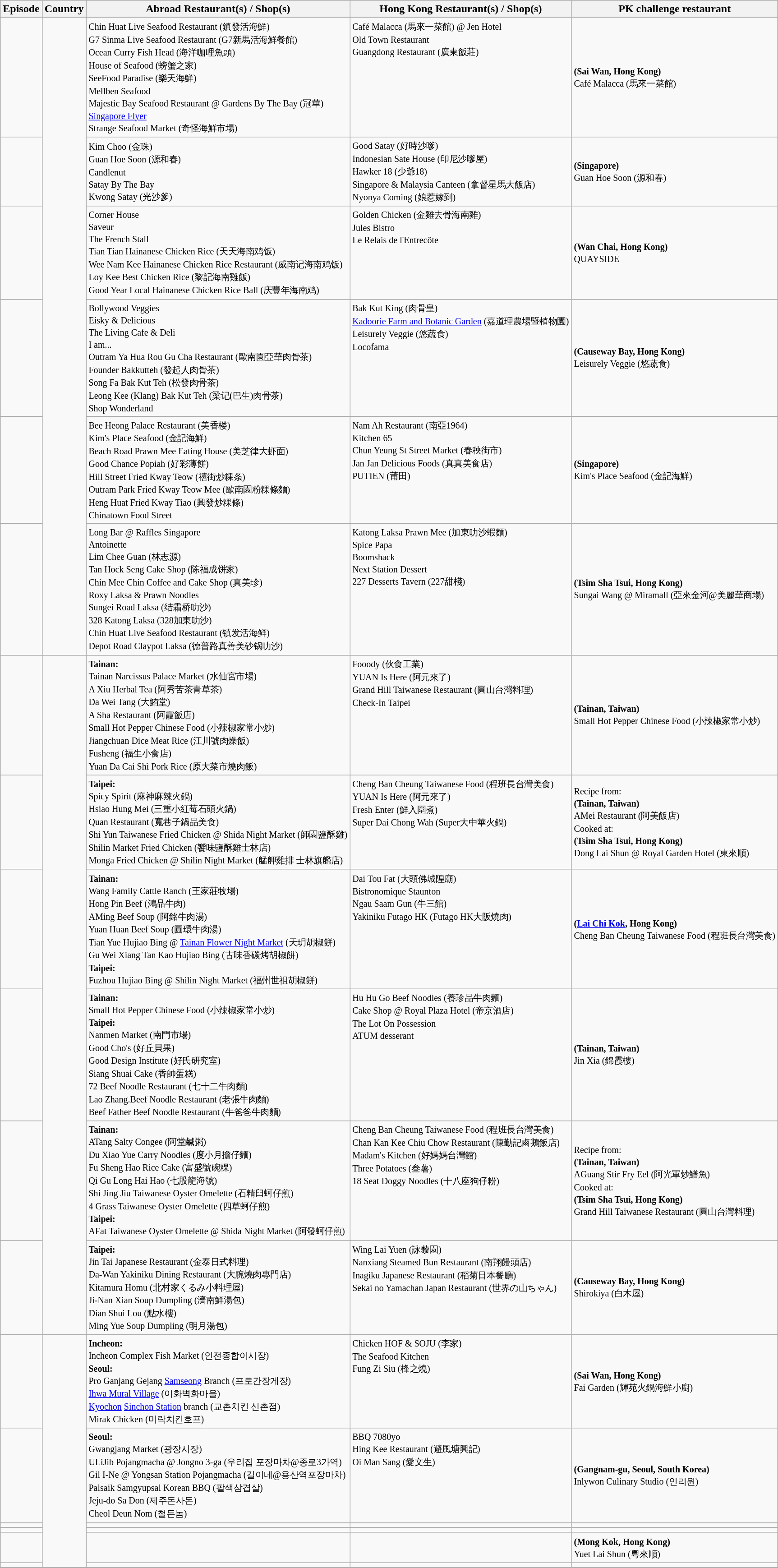<table class="wikitable">
<tr>
<th>Episode</th>
<th>Country</th>
<th>Abroad Restaurant(s) / Shop(s)</th>
<th>Hong Kong Restaurant(s) / Shop(s)</th>
<th>PK challenge restaurant</th>
</tr>
<tr>
<td></td>
<td rowspan="6"></td>
<td><small>Chin Huat Live Seafood Restaurant (鎮發活海鮮)<br>G7 Sinma Live Seafood Restaurant (G7新馬活海鮮餐館)<br>Ocean Curry Fish Head (海洋咖哩魚頭)<br>House of Seafood (螃蟹之家)<br>SeeFood Paradise (樂天海鮮)<br>Mellben Seafood<br> Majestic Bay Seafood Restaurant @ Gardens By The Bay (冠華)<br><a href='#'>Singapore Flyer</a><br>Strange Seafood Market (奇怪海鮮市場)</small></td>
<td valign="top"><small>Café Malacca (馬來一菜館) @ Jen Hotel<br>Old Town Restaurant<br>Guangdong Restaurant (廣東飯莊)</small></td>
<td><small><strong>(Sai Wan, Hong Kong)</strong><br>Café Malacca (馬來一菜館)</small></td>
</tr>
<tr>
<td></td>
<td><small>Kim Choo (金珠)<br>Guan Hoe Soon (源和春)<br>Candlenut<br>Satay By The Bay<br>Kwong Satay (光沙爹)</small></td>
<td><small>Good Satay (好時沙嗲)<br>Indonesian Sate House (印尼沙嗲屋)<br>Hawker 18 (少爺18)<br>Singapore & Malaysia Canteen (拿督星馬大飯店)<br>Nyonya Coming (娘惹嫁到)</small></td>
<td><small><strong>(Singapore)</strong><br>Guan Hoe Soon (源和春)</small></td>
</tr>
<tr>
<td></td>
<td><small>Corner House<br>Saveur<br>The French Stall<br>Tian Tian Hainanese Chicken Rice (天天海南鸡饭)<br>Wee Nam Kee Hainanese Chicken Rice Restaurant (威南记海南鸡饭)<br>Loy Kee Best Chicken Rice (黎記海南雞飯)<br>Good Year Local Hainanese Chicken Rice Ball (庆豐年海南鸡)</small></td>
<td valign="top"><small>Golden Chicken (金雞去骨海南雞)<br>Jules Bistro<br>Le Relais de l'Entrecôte</small></td>
<td><small><strong>(Wan Chai, Hong Kong)</strong><br>QUAYSIDE</small></td>
</tr>
<tr>
<td></td>
<td><small>Bollywood Veggies<br>Eisky & Delicious<br>The Living Cafe & Deli<br>I am...<br>Outram Ya Hua Rou Gu Cha Restaurant (歐南園亞華肉骨茶)<br>Founder Bakkutteh (發起人肉骨茶)<br>Song Fa Bak Kut Teh (松發肉骨茶)<br>Leong Kee (Klang) Bak Kut Teh (梁记(巴生)肉骨茶)<br>Shop Wonderland</small></td>
<td valign="top"><small>Bak Kut King (肉骨皇)<br><a href='#'>Kadoorie Farm and Botanic Garden</a> (嘉道理農場暨植物園)<br>Leisurely Veggie (悠蔬食)<br>Locofama</small></td>
<td><small><strong>(Causeway Bay, Hong Kong)</strong><br>Leisurely Veggie (悠蔬食)</small></td>
</tr>
<tr>
<td></td>
<td><small>Bee Heong Palace Restaurant (美香楼)<br>Kim's Place Seafood (金記海鮮)<br>Beach Road Prawn Mee Eating House (美芝律大虾面)<br>Good Chance Popiah (好彩薄餅)<br>Hill Street Fried Kway Teow (禧街炒粿条)<br>Outram Park Fried Kway Teow Mee (歐南園粉粿條麵)<br>Heng Huat Fried Kway Tiao (興發炒粿條)<br>Chinatown Food Street</small></td>
<td valign="top"><small>Nam Ah Restaurant (南亞1964)<br>Kitchen 65<br>Chun Yeung St Street Market (春秧街市)<br>Jan Jan Delicious Foods (真真美食店)<br>PUTIEN (莆田)</small></td>
<td><small><strong>(Singapore)</strong><br>Kim's Place Seafood (金記海鮮)</small></td>
</tr>
<tr>
<td></td>
<td><small>Long Bar @ Raffles Singapore<br>Antoinette<br>Lim Chee Guan (林志源)<br>Tan Hock Seng Cake Shop (陈福成饼家)<br>Chin Mee Chin Coffee and Cake Shop (真美珍)<br>Roxy Laksa & Prawn Noodles<br>Sungei Road Laksa (结霜桥叻沙)<br>328 Katong Laksa (328加東叻沙)<br>Chin Huat Live Seafood Restaurant (镇发活海鲜)<br>Depot Road Claypot Laksa (德普路真善美砂锅叻沙)</small></td>
<td valign="top"><small>Katong Laksa Prawn Mee (加東叻沙蝦麵)<br>Spice Papa<br>Boomshack<br>Next Station Dessert<br>227 Desserts Tavern (227甜棧)</small></td>
<td><small><strong>(Tsim Sha Tsui, Hong Kong)</strong><br>Sungai Wang @ Miramall (亞來金河@美麗華商場)</small></td>
</tr>
<tr>
<td></td>
<td rowspan="6"></td>
<td><small><strong>Tainan:</strong><br>Tainan Narcissus Palace Market (水仙宮市場)<br>A Xiu Herbal Tea (阿秀苦茶青草茶)<br>Da Wei Tang (大鮪堂)<br>A Sha Restaurant (阿霞飯店)<br>Small Hot Pepper Chinese Food (小辣椒家常小炒)<br>Jiangchuan Dice Meat Rice (江川號肉燥飯)<br>Fusheng (福生小食店)<br>Yuan Da Cai Shì Pork Rice (原大菜市燒肉飯)</small></td>
<td valign="top"><small>Fooody (伙食工業)<br>YUAN Is Here (阿元來了)<br>Grand Hill Taiwanese Restaurant (圓山台灣料理)<br>Check-In Taipei</small></td>
<td><small><strong>(Tainan, Taiwan)</strong><br>Small Hot Pepper Chinese Food (小辣椒家常小炒)</small></td>
</tr>
<tr>
<td></td>
<td><small><strong>Taipei:</strong><br>Spicy Spirit (麻神麻辣火鍋)<br>Hsiao Hung Mei (三重小紅莓石頭火鍋)<br>Quan Restaurant (寬巷子鍋品美食)<br>Shi Yun Taiwanese Fried Chicken @ Shida Night Market (師園鹽酥雞)<br>Shilin Market Fried Chicken (饗味鹽酥雞士林店)<br>Monga Fried Chicken @ Shilin Night Market (艋舺雞排 士林旗艦店) </small></td>
<td valign="top"><small>Cheng Ban Cheung Taiwanese Food (程班長台灣美食)<br>YUAN Is Here (阿元來了)<br>Fresh Enter (鮮入圍煮)<br>Super Dai Chong Wah (Super大中華火鍋)  </small></td>
<td><small>Recipe from:<br><strong>(Tainan, Taiwan)</strong><br>AMei Restaurant (阿美飯店)<br>Cooked at:<br><strong>(Tsim Sha Tsui, Hong Kong)</strong><br>Dong Lai Shun @ Royal Garden Hotel (東來順)</small></td>
</tr>
<tr>
<td></td>
<td><small><strong>Tainan:</strong><br>Wang Family Cattle Ranch (王家莊牧場)<br>Hong Pin Beef (鴻品牛肉)<br>AMing Beef Soup (阿銘牛肉湯)<br>Yuan Huan Beef Soup (圓環牛肉湯)<br>Tian Yue Hujiao Bing @ <a href='#'>Tainan Flower Night Market</a> (天玥胡椒餅)<br>Gu Wei Xiang Tan Kao Hujiao Bing (古味香碳烤胡椒餅)<br><strong>Taipei:</strong><br>Fuzhou Hujiao Bing @ Shilin Night Market (福州世祖胡椒餅)</small></td>
<td valign="top"><small>Dai Tou Fat (大頭佛城隍廟)<br>Bistronomique Staunton<br>Ngau Saam Gun (牛三館)<br>Yakiniku Futago HK (Futago HK大阪燒肉)</small></td>
<td><small><strong>(<a href='#'>Lai Chi Kok</a>, Hong Kong)</strong><br>Cheng Ban Cheung Taiwanese Food (程班長台灣美食)</small></td>
</tr>
<tr>
<td></td>
<td><small><strong>Tainan:</strong><br>Small Hot Pepper Chinese Food (小辣椒家常小炒)<br><strong>Taipei:</strong><br>Nanmen Market (南門市場)<br>Good Cho's (好丘貝果)<br>Good Design Institute (好氏研究室)<br>Siang Shuai Cake (香帥蛋糕)<br>72 Beef Noodle Restaurant (七十二牛肉麵)<br>Lao Zhang.Beef Noodle Restaurant (老張牛肉麵)<br>Beef Father Beef Noodle Restaurant (牛爸爸牛肉麵)</small></td>
<td valign="top"><small>Hu Hu Go Beef Noodles (養珍品牛肉麵)<br>Cake Shop @ Royal Plaza Hotel (帝京酒店)<br>The Lot On Possession<br>ATUM desserant</small></td>
<td><small><strong>(Tainan, Taiwan)</strong><br>Jin Xia (錦霞樓)</small></td>
</tr>
<tr>
<td></td>
<td><small><strong>Tainan:</strong><br>ATang Salty Congee (阿堂鹹粥)<br>Du Xiao Yue Carry Noodles (度小月擔仔麵)<br>Fu Sheng Hao Rice Cake (富盛號碗粿)<br>Qi Gu Long Hai Hao (七股龍海號)<br>Shi Jing Jiu Taiwanese Oyster Omelette (石精臼蚵仔煎)<br>4 Grass Taiwanese Oyster Omelette (四草蚵仔煎)<br><strong>Taipei:</strong><br>AFat Taiwanese Oyster Omelette @ Shida Night Market (阿發蚵仔煎)</small></td>
<td valign="top"><small>Cheng Ban Cheung Taiwanese Food (程班長台灣美食)<br>Chan Kan Kee Chiu Chow Restaurant (陳勤記鹵鵝飯店)<br>Madam's Kitchen (好媽媽台灣館)<br>Three Potatoes (叁薯)<br>18 Seat Doggy Noodles (十八座狗仔粉)</small></td>
<td><small>Recipe from:<br><strong>(Tainan, Taiwan)</strong><br> AGuang Stir Fry Eel (阿光軍炒鱔魚)<br>Cooked at:<br><strong>(Tsim Sha Tsui, Hong Kong)</strong><br>Grand Hill Taiwanese Restaurant (圓山台灣料理)</small></td>
</tr>
<tr>
<td></td>
<td><small><strong>Taipei:</strong><br>Jin Tai Japanese Restaurant (金泰日式料理)<br>Da-Wan Yakiniku Dining Restaurant (大腕燒肉專門店)<br>Kitamura Hōmu (北村家くるみ小料理屋)<br>Ji-Nan Xian Soup Dumpling (濟南鮮湯包)<br>Dian Shui Lou (點水樓)<br>Ming Yue Soup Dumpling (明月湯包)</small></td>
<td valign="top"><small>Wing Lai Yuen (詠藜園)<br>Nanxiang Steamed Bun Restaurant (南翔饅頭店)<br>Inagiku Japanese Restaurant (稻菊日本餐廳)<br>Sekai no Yamachan Japan Restaurant (世界の山ちゃん)</small></td>
<td><small><strong>(Causeway Bay, Hong Kong)</strong><br>Shirokiya (白木屋)</small></td>
</tr>
<tr>
<td></td>
<td rowspan="6"></td>
<td><small><strong>Incheon:</strong><br>Incheon Complex Fish Market (인전종합이시장)<br><strong>Seoul:</strong><br>Pro Ganjang Gejang <a href='#'>Samseong</a> Branch (프로간장게장)<br><a href='#'>Ihwa Mural Village</a> (이화벽화마을)<br><a href='#'>Kyochon</a> <a href='#'>Sinchon Station</a> branch (교촌치킨 신촌점)<br>Mirak Chicken (미락치킨호프)</small></td>
<td valign="top"><small>Chicken HOF & SOJU (李家)<br>The Seafood Kitchen<br>Fung Zi Siu (桻之燒)</small></td>
<td><small><strong>(Sai Wan, Hong Kong)</strong><br>Fai Garden (輝苑火鍋海鮮小廚)</small></td>
</tr>
<tr>
<td></td>
<td><small><strong>Seoul:</strong><br>Gwangjang Market (광장시장)<br>ULiJib Pojangmacha @ Jongno 3-ga (우리집 포장마차@종로3가역)<br>Gil I-Ne @ Yongsan Station Pojangmacha (길이네@용산역포장마차)<br>Palsaik Samgyupsal Korean BBQ (팔색삼겹살)<br>Jeju-do Sa Don (제주돈사돈)<br>Cheol Deun Nom (철든놈)</small></td>
<td valign="top"><small>BBQ 7080yo<br>Hing Kee Restaurant (避風塘興記)<br>Oi Man Sang (愛文生)</small></td>
<td><small><strong>(Gangnam-gu, Seoul, South Korea)</strong> <br>Inlywon Culinary Studio (인리원)</small></td>
</tr>
<tr>
<td></td>
<td></td>
<td></td>
<td></td>
</tr>
<tr>
<td></td>
<td></td>
<td></td>
<td></td>
</tr>
<tr>
<td></td>
<td></td>
<td></td>
<td><small><strong>(Mong Kok, Hong Kong)</strong><br>Yuet Lai Shun (粵來順)</small></td>
</tr>
<tr>
<td></td>
<td></td>
<td></td>
<td></td>
</tr>
<tr>
</tr>
</table>
